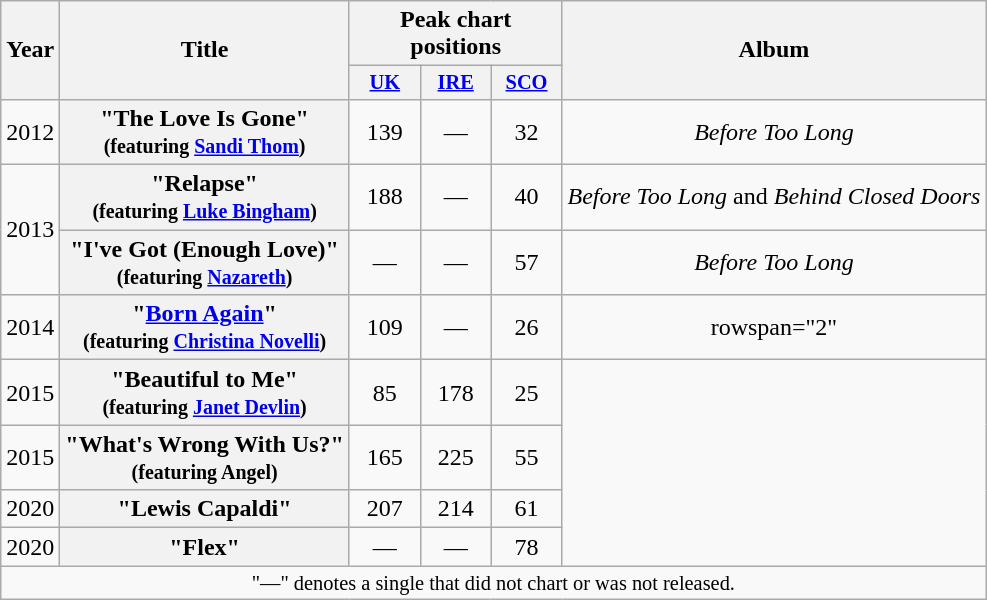<table class="wikitable plainrowheaders" style="text-align:center;">
<tr>
<th rowspan=2>Year</th>
<th rowspan=2>Title</th>
<th colspan=3>Peak chart positions</th>
<th rowspan=2>Album</th>
</tr>
<tr>
<th style="width:3em;font-size:85%;"><a href='#'>UK</a></th>
<th style="width:3em;font-size:85%;"><a href='#'>IRE</a></th>
<th style="width:3em;font-size:85%;"><a href='#'>SCO</a><br></th>
</tr>
<tr>
<td>2012</td>
<th scope="row">"The Love Is Gone" <br><small>(featuring <a href='#'>Sandi Thom</a>)</small></th>
<td>139</td>
<td>—</td>
<td>32</td>
<td><em>Before Too Long</em></td>
</tr>
<tr>
<td rowspan=2>2013</td>
<th scope="row">"Relapse" <br><small>(featuring <a href='#'>Luke Bingham</a>)</small></th>
<td>188</td>
<td>—</td>
<td>40</td>
<td><em>Before Too Long</em> and <em>Behind Closed Doors</em></td>
</tr>
<tr>
<th scope="row">"I've Got (Enough Love)" <br><small>(featuring <a href='#'>Nazareth</a>)</small></th>
<td>—</td>
<td>—</td>
<td>57</td>
<td><em>Before Too Long</em></td>
</tr>
<tr>
<td>2014</td>
<th scope="row">"<a href='#'>Born Again</a>" <br><small>(featuring <a href='#'>Christina Novelli</a>)</small></th>
<td>109</td>
<td>—</td>
<td>26</td>
<td>rowspan="2" </td>
</tr>
<tr>
<td>2015</td>
<th scope="row">"Beautiful to Me" <br><small>(featuring <a href='#'>Janet Devlin</a>)</small></th>
<td>85</td>
<td>178</td>
<td>25</td>
</tr>
<tr>
<td>2015</td>
<th scope="row">"What's Wrong With Us?" <br><small>(featuring Angel)</small></th>
<td>165</td>
<td>225</td>
<td>55</td>
</tr>
<tr>
<td>2020</td>
<th scope="row">"Lewis Capaldi" <br></th>
<td>207</td>
<td>214</td>
<td>61</td>
</tr>
<tr>
<td>2020</td>
<th scope="row">"Flex" <br></th>
<td>—</td>
<td>—</td>
<td>78</td>
</tr>
<tr>
<td colspan=18 style="font-size:85%">"—" denotes a single that did not chart or was not released.</td>
</tr>
</table>
